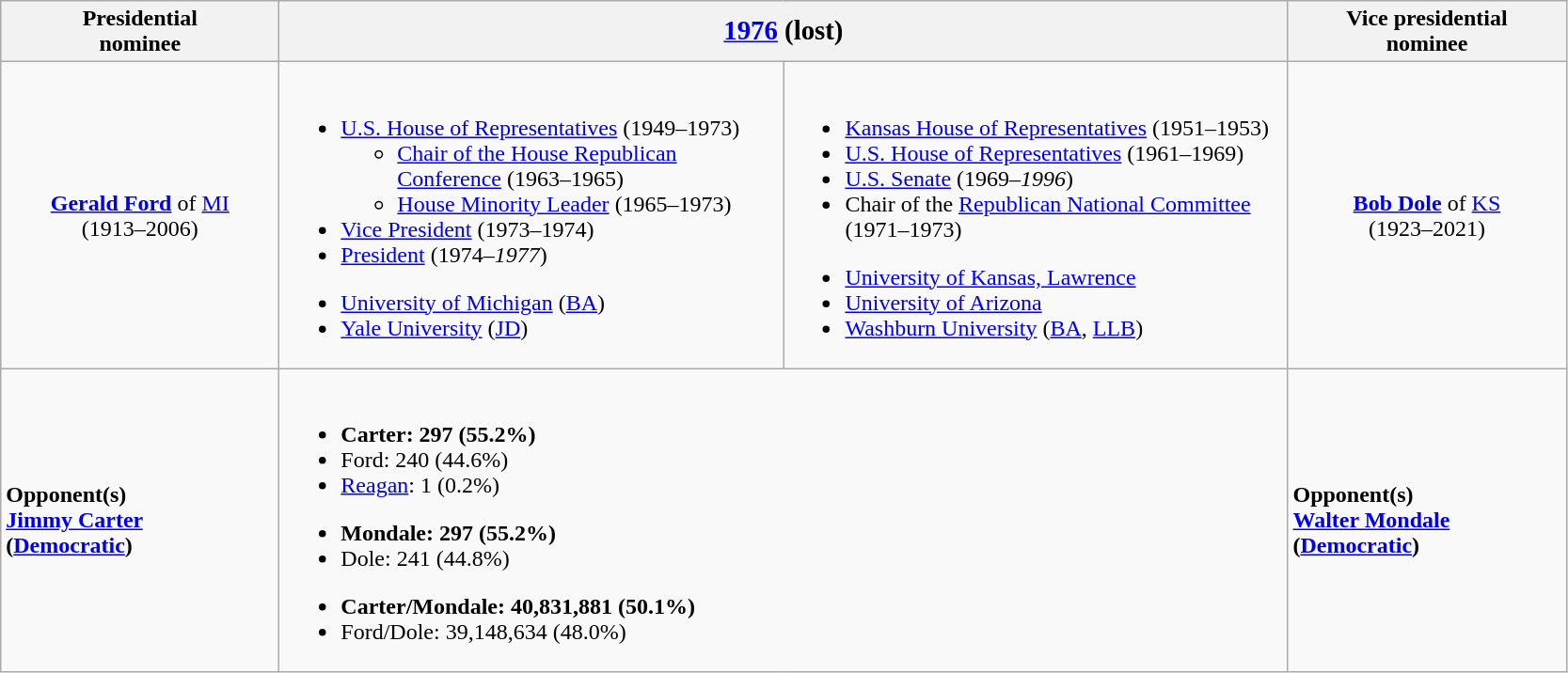<table class="wikitable">
<tr>
<th width=190>Presidential<br>nominee</th>
<th colspan=2><big><a href='#'>1976</a> (lost)</big></th>
<th width=190>Vice presidential<br>nominee</th>
</tr>
<tr>
<td style="text-align:center;"><strong><a href='#'>Gerald Ford</a></strong> of <a href='#'>MI</a><br>(1913–2006)<br></td>
<td width=350><br><ul><li><a href='#'>U.S. House of Representatives</a> (1949–1973)<ul><li><a href='#'>Chair of the House Republican Conference</a> (1963–1965)</li><li><a href='#'>House Minority Leader</a> (1965–1973)</li></ul></li><li><a href='#'>Vice President</a> (1973–1974)</li><li><a href='#'>President</a> (1974–<em>1977</em>)</li></ul><ul><li><a href='#'>University of Michigan</a> (<a href='#'>BA</a>)</li><li><a href='#'>Yale University</a> (<a href='#'>JD</a>)</li></ul></td>
<td width=350><br><ul><li><a href='#'>Kansas House of Representatives</a> (1951–1953)</li><li><a href='#'>U.S. House of Representatives</a> (1961–1969)</li><li><a href='#'>U.S. Senate</a> (1969–<em>1996</em>)</li><li>Chair of the <a href='#'>Republican National Committee</a> (1971–1973)</li></ul><ul><li><a href='#'>University of Kansas, Lawrence</a></li><li><a href='#'>University of Arizona</a></li><li><a href='#'>Washburn University</a> (<a href='#'>BA</a>, <a href='#'>LLB</a>)</li></ul></td>
<td style="text-align:center;"><strong><a href='#'>Bob Dole</a></strong> of <a href='#'>KS</a><br>(1923–2021)<br></td>
</tr>
<tr>
<td><strong>Opponent(s)</strong><br><strong><a href='#'>Jimmy Carter</a> (<a href='#'>Democratic</a>)</strong></td>
<td colspan=2><br><ul><li><strong>Carter: 297 (55.2%)</strong></li><li>Ford: 240 (44.6%)</li><li><a href='#'>Reagan</a>: 1 (0.2%)</li></ul><ul><li><strong>Mondale: 297 (55.2%)</strong></li><li>Dole: 241 (44.8%)</li></ul><ul><li><strong>Carter/Mondale: 40,831,881 (50.1%)</strong></li><li>Ford/Dole: 39,148,634 (48.0%)</li></ul></td>
<td><strong>Opponent(s)</strong><br><strong><a href='#'>Walter Mondale</a> (<a href='#'>Democratic</a>)</strong></td>
</tr>
</table>
